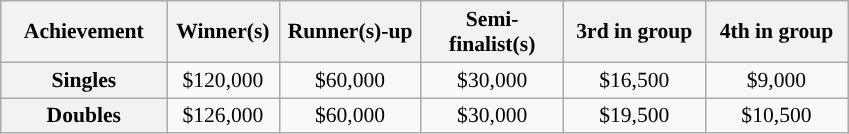<table class=wikitable style="font-size:90%;text-align:center">
<tr>
<th style="width:104px;">Achievement</th>
<th style="width:68px;">Winner(s)</th>
<th style="width:88px;">Runner(s)-up</th>
<th style="width:88px;">Semi-finalist(s)</th>
<th style="width:88px;">3rd in group</th>
<th style="width:88px;">4th in group</th>
</tr>
<tr>
<th><strong>Singles</strong></th>
<td>$120,000</td>
<td>$60,000</td>
<td>$30,000</td>
<td>$16,500</td>
<td>$9,000</td>
</tr>
<tr>
<th><strong>Doubles</strong></th>
<td>$126,000</td>
<td>$60,000</td>
<td>$30,000</td>
<td>$19,500</td>
<td>$10,500</td>
</tr>
</table>
